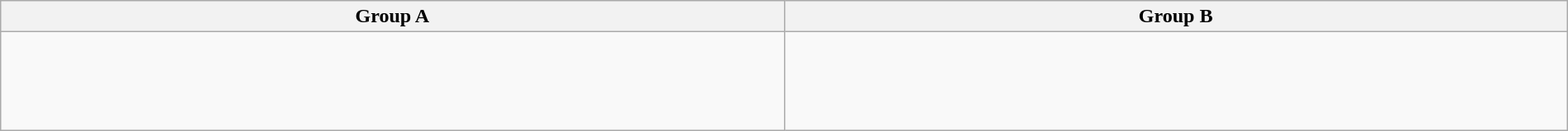<table class="wikitable" width=100%>
<tr>
<th width=25%>Group A</th>
<th width=25%>Group B</th>
</tr>
<tr>
<td><br><br>
<br>
<br></td>
<td><br><br>
<br>
<br></td>
</tr>
</table>
